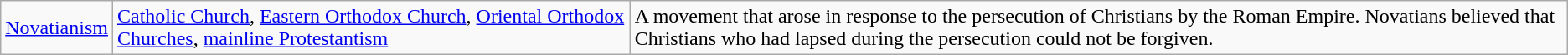<table class="wikitable">
<tr>
<td><a href='#'>Novatianism</a></td>
<td><a href='#'>Catholic Church</a>, <a href='#'>Eastern Orthodox Church</a>, <a href='#'>Oriental Orthodox Churches</a>, <a href='#'>mainline Protestantism</a></td>
<td>A movement that arose in response to the persecution of Christians by the Roman Empire. Novatians believed that Christians who had lapsed during the persecution could not be forgiven.</td>
</tr>
</table>
